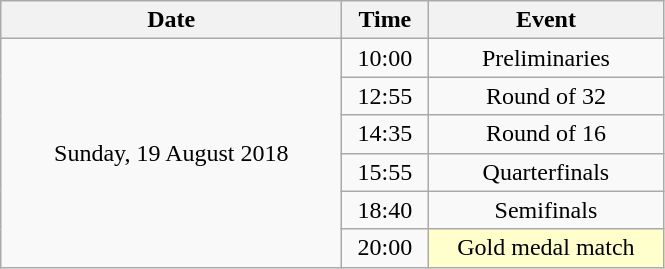<table class = "wikitable" style="text-align:center;">
<tr>
<th width=220>Date</th>
<th width=50>Time</th>
<th width=150>Event</th>
</tr>
<tr>
<td rowspan=6>Sunday, 19 August 2018</td>
<td>10:00</td>
<td>Preliminaries</td>
</tr>
<tr>
<td>12:55</td>
<td>Round of 32</td>
</tr>
<tr>
<td>14:35</td>
<td>Round of 16</td>
</tr>
<tr>
<td>15:55</td>
<td>Quarterfinals</td>
</tr>
<tr>
<td>18:40</td>
<td>Semifinals</td>
</tr>
<tr>
<td>20:00</td>
<td bgcolor=ffffcc>Gold medal match</td>
</tr>
</table>
